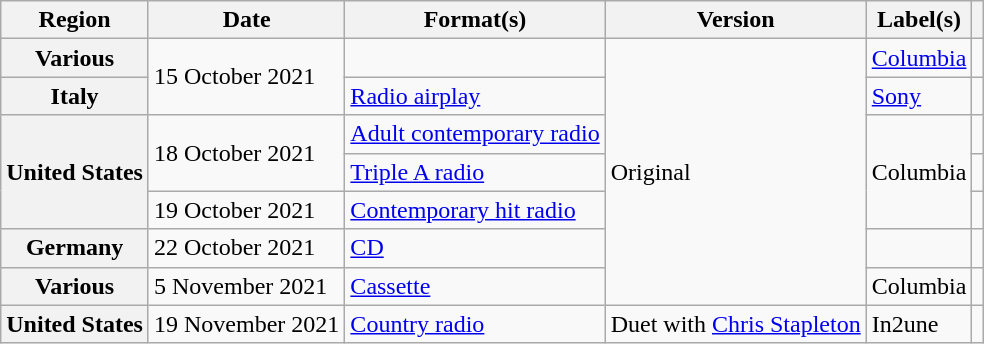<table class="wikitable plainrowheaders">
<tr>
<th scope="col">Region</th>
<th scope="col">Date</th>
<th scope="col">Format(s)</th>
<th scope="col">Version</th>
<th scope="col">Label(s)</th>
<th scope="col"></th>
</tr>
<tr>
<th scope="row">Various</th>
<td rowspan="2">15 October 2021</td>
<td></td>
<td rowspan="7">Original</td>
<td><a href='#'>Columbia</a></td>
<td align="center"></td>
</tr>
<tr>
<th scope="row">Italy</th>
<td><a href='#'>Radio airplay</a></td>
<td><a href='#'>Sony</a></td>
<td align="center"></td>
</tr>
<tr>
<th rowspan="3" scope="row">United States</th>
<td rowspan="2">18 October 2021</td>
<td><a href='#'>Adult contemporary radio</a></td>
<td rowspan="3">Columbia</td>
<td align="center"></td>
</tr>
<tr>
<td><a href='#'>Triple A radio</a></td>
<td align="center"></td>
</tr>
<tr>
<td>19 October 2021</td>
<td><a href='#'>Contemporary hit radio</a></td>
<td align="center"></td>
</tr>
<tr>
<th scope="row">Germany</th>
<td>22 October 2021</td>
<td><a href='#'>CD</a></td>
<td></td>
<td align="center"></td>
</tr>
<tr>
<th scope="row">Various</th>
<td>5 November 2021</td>
<td><a href='#'>Cassette</a></td>
<td>Columbia</td>
<td align="center"></td>
</tr>
<tr>
<th scope="row">United States</th>
<td>19 November 2021</td>
<td><a href='#'>Country radio</a></td>
<td>Duet with <a href='#'>Chris Stapleton</a></td>
<td>In2une</td>
<td align="center"></td>
</tr>
</table>
